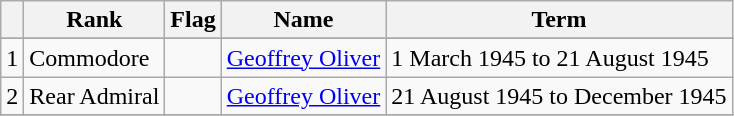<table class="wikitable">
<tr>
<th></th>
<th>Rank</th>
<th>Flag</th>
<th>Name</th>
<th>Term</th>
</tr>
<tr>
</tr>
<tr>
<td>1</td>
<td>Commodore</td>
<td></td>
<td><a href='#'>Geoffrey Oliver</a></td>
<td>1 March 1945 to 21 August 1945</td>
</tr>
<tr>
<td>2</td>
<td>Rear Admiral</td>
<td></td>
<td><a href='#'>Geoffrey Oliver</a></td>
<td>21 August 1945 to December 1945</td>
</tr>
<tr>
</tr>
</table>
